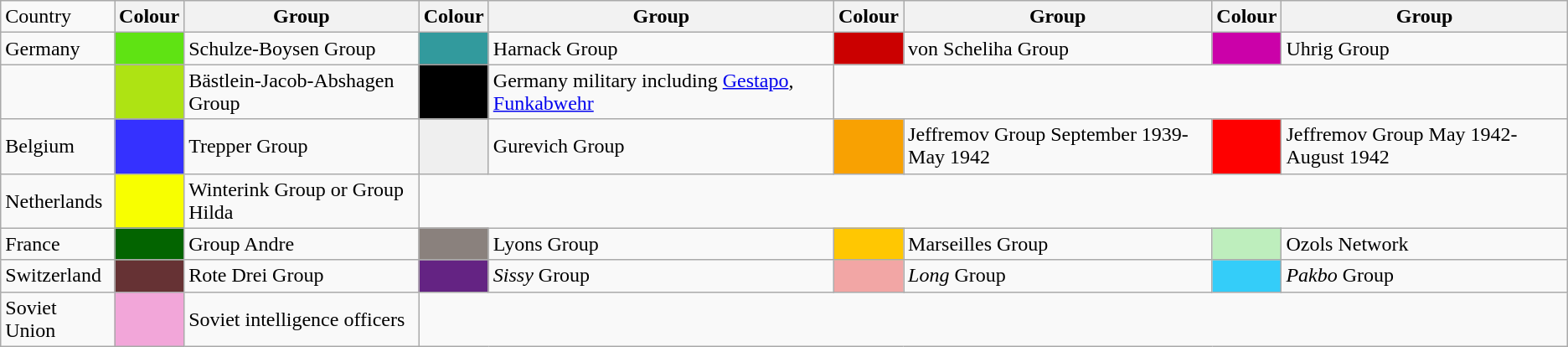<table class="wikitable">
<tr>
<td>Country</td>
<th>Colour</th>
<th>Group</th>
<th>Colour</th>
<th>Group</th>
<th>Colour</th>
<th>Group</th>
<th>Colour</th>
<th>Group</th>
</tr>
<tr>
<td>Germany</td>
<th style="background-color:#5fe313;width:1em"></th>
<td>Schulze-Boysen Group</td>
<th style="background-color:#329a9d;width:1em"></th>
<td>Harnack Group</td>
<th style="background-color:#cb0000;width:1em"></th>
<td>von Scheliha Group</td>
<th style="background-color:#cb01a9;width:1em"></th>
<td>Uhrig Group</td>
</tr>
<tr>
<td></td>
<th style="background-color:#aee313;width:1em"></th>
<td>Bästlein-Jacob-Abshagen Group</td>
<th style="background-color:#000000;width:1em"></th>
<td>Germany military including <a href='#'>Gestapo</a>, <a href='#'>Funkabwehr</a></td>
</tr>
<tr>
<td>Belgium</td>
<th style="background-color:#3531ff;width:1em"></th>
<td>Trepper Group</td>
<th style="background-color:#efefef;width:1em"></th>
<td>Gurevich Group</td>
<th style="background-color:#f8a102;width:1em"></th>
<td>Jeffremov Group September 1939-May 1942</td>
<th style="background-color:#fe0000;width:1em"></th>
<td>Jeffremov Group May 1942-August 1942</td>
</tr>
<tr>
<td>Netherlands</td>
<th style="background-color:#f8ff00;width:1em"></th>
<td>Winterink Group or Group Hilda</td>
</tr>
<tr>
<td>France</td>
<th style="background-color:#036400;width:1em"></th>
<td>Group Andre</td>
<th style="background-color:#8A817D;width:1em"></th>
<td>Lyons Group</td>
<th style="background-color:#ffc702;width:1em"></th>
<td>Marseilles Group</td>
<th style="background-color:#beeebd;width:1em"></th>
<td>Ozols Network</td>
</tr>
<tr>
<td>Switzerland</td>
<th style="background-color:#663234;width:1em"></th>
<td>Rote Drei Group</td>
<th style="background-color:#642383;width:1em"></th>
<td><em>Sissy</em> Group</td>
<th style="background-color:#f2a6a5;width:1em"></th>
<td><em>Long</em> Group</td>
<th style="background-color:#34cdf9;width:1em"></th>
<td><em>Pakbo</em> Group</td>
</tr>
<tr>
<td>Soviet Union</td>
<th style="background-color:#f2a6d9;width:1em"></th>
<td>Soviet intelligence officers</td>
</tr>
</table>
